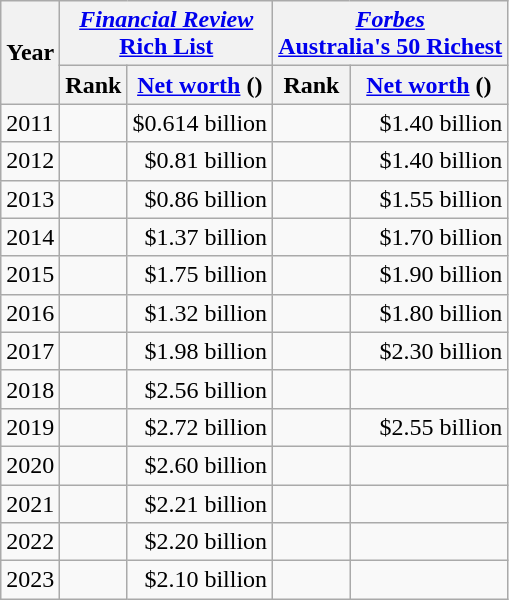<table class="wikitable">
<tr>
<th rowspan=2>Year</th>
<th colspan="2"><em><a href='#'>Financial Review</a></em><br><a href='#'>Rich List</a></th>
<th colspan="2"><em><a href='#'>Forbes</a></em><br><a href='#'>Australia's 50 Richest</a></th>
</tr>
<tr>
<th>Rank</th>
<th><a href='#'>Net worth</a> ()</th>
<th>Rank</th>
<th><a href='#'>Net worth</a> ()</th>
</tr>
<tr>
<td>2011</td>
<td style="text-align:center;"></td>
<td style="text-align:right;">$0.614 billion </td>
<td style="text-align:center;"> </td>
<td style="text-align:right;">$1.40 billion </td>
</tr>
<tr>
<td>2012</td>
<td style="text-align:center;"></td>
<td style="text-align:right;">$0.81 billion </td>
<td style="text-align:center;"> </td>
<td style="text-align:right;">$1.40 billion </td>
</tr>
<tr>
<td>2013</td>
<td style="text-align:center;"> </td>
<td style="text-align:right;">$0.86 billion </td>
<td style="text-align:center;"> </td>
<td style="text-align:right;">$1.55 billion </td>
</tr>
<tr>
<td>2014</td>
<td style="text-align:center;"> </td>
<td style="text-align:right;">$1.37 billion </td>
<td style="text-align:center;"> </td>
<td style="text-align:right;">$1.70 billion </td>
</tr>
<tr>
<td>2015</td>
<td style="text-align:center;"> </td>
<td style="text-align:right;">$1.75 billion </td>
<td style="text-align:center;"> </td>
<td style="text-align:right;">$1.90 billion </td>
</tr>
<tr>
<td>2016</td>
<td style="text-align:center;"> </td>
<td style="text-align:right;">$1.32 billion </td>
<td style="text-align:center;"> </td>
<td style="text-align:right;">$1.80 billion </td>
</tr>
<tr>
<td>2017</td>
<td style="text-align:center;"> </td>
<td style="text-align:right;">$1.98 billion </td>
<td style="text-align:center;"> </td>
<td style="text-align:right;">$2.30 billion </td>
</tr>
<tr>
<td>2018</td>
<td style="text-align:center;"> </td>
<td style="text-align:right;">$2.56 billion </td>
<td align="center"></td>
<td align="right"></td>
</tr>
<tr>
<td>2019</td>
<td align="center"></td>
<td align="right">$2.72 billion </td>
<td align="center"></td>
<td align="right">$2.55 billion </td>
</tr>
<tr>
<td>2020</td>
<td align="center"></td>
<td align="right">$2.60 billion </td>
<td align="center"></td>
<td align="right"></td>
</tr>
<tr>
<td>2021</td>
<td align="center"></td>
<td align="right">$2.21 billion </td>
<td align="center"></td>
<td align="right"></td>
</tr>
<tr>
<td>2022</td>
<td align="center"></td>
<td align="right">$2.20 billion </td>
<td align="center"></td>
<td align="right"></td>
</tr>
<tr>
<td>2023</td>
<td align="center"></td>
<td align="right">$2.10 billion </td>
<td align="center"></td>
<td align="right"></td>
</tr>
</table>
